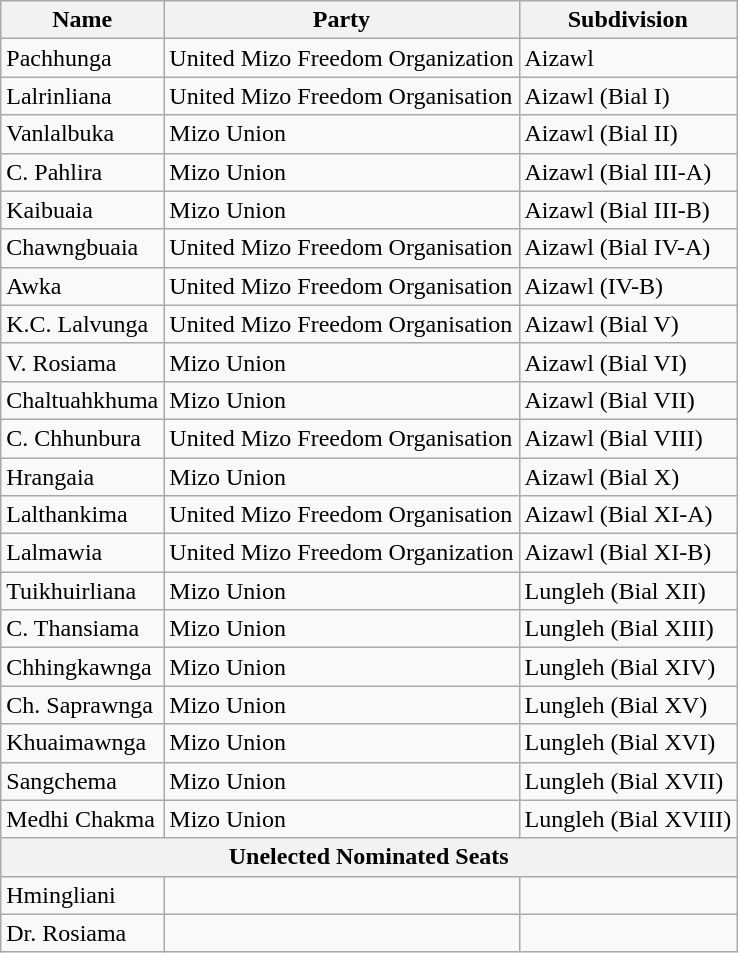<table class="wikitable sortable">
<tr>
<th>Name</th>
<th>Party</th>
<th>Subdivision</th>
</tr>
<tr>
<td>Pachhunga</td>
<td>United Mizo Freedom Organization</td>
<td>Aizawl</td>
</tr>
<tr>
<td>Lalrinliana</td>
<td>United Mizo Freedom Organisation</td>
<td>Aizawl (Bial I)</td>
</tr>
<tr>
<td>Vanlalbuka</td>
<td>Mizo Union</td>
<td>Aizawl (Bial II)</td>
</tr>
<tr>
<td>C. Pahlira</td>
<td>Mizo Union</td>
<td>Aizawl (Bial III-A)</td>
</tr>
<tr>
<td>Kaibuaia</td>
<td>Mizo Union</td>
<td>Aizawl (Bial III-B)</td>
</tr>
<tr>
<td>Chawngbuaia</td>
<td>United Mizo Freedom Organisation</td>
<td>Aizawl (Bial IV-A)</td>
</tr>
<tr>
<td>Awka</td>
<td>United Mizo Freedom Organisation</td>
<td>Aizawl (IV-B)</td>
</tr>
<tr>
<td>K.C. Lalvunga</td>
<td>United Mizo Freedom Organisation</td>
<td>Aizawl (Bial V)</td>
</tr>
<tr>
<td>V. Rosiama</td>
<td>Mizo Union</td>
<td>Aizawl (Bial VI)</td>
</tr>
<tr>
<td>Chaltuahkhuma</td>
<td>Mizo Union</td>
<td>Aizawl (Bial VII)</td>
</tr>
<tr>
<td>C. Chhunbura</td>
<td>United Mizo Freedom Organisation</td>
<td>Aizawl (Bial VIII)</td>
</tr>
<tr>
<td>Hrangaia</td>
<td>Mizo Union</td>
<td>Aizawl (Bial X)</td>
</tr>
<tr>
<td>Lalthankima</td>
<td>United Mizo Freedom Organisation</td>
<td>Aizawl (Bial XI-A)</td>
</tr>
<tr>
<td>Lalmawia</td>
<td>United Mizo Freedom Organization</td>
<td>Aizawl (Bial XI-B)</td>
</tr>
<tr>
<td>Tuikhuirliana</td>
<td>Mizo Union</td>
<td>Lungleh (Bial XII)</td>
</tr>
<tr>
<td>C. Thansiama</td>
<td>Mizo Union</td>
<td>Lungleh (Bial XIII)</td>
</tr>
<tr>
<td>Chhingkawnga</td>
<td>Mizo Union</td>
<td>Lungleh (Bial XIV)</td>
</tr>
<tr>
<td>Ch. Saprawnga</td>
<td>Mizo Union</td>
<td>Lungleh (Bial XV)</td>
</tr>
<tr>
<td>Khuaimawnga</td>
<td>Mizo Union</td>
<td>Lungleh (Bial XVI)</td>
</tr>
<tr>
<td>Sangchema</td>
<td>Mizo Union</td>
<td>Lungleh (Bial XVII)</td>
</tr>
<tr>
<td>Medhi Chakma</td>
<td>Mizo Union</td>
<td>Lungleh (Bial XVIII)</td>
</tr>
<tr>
<th colspan=3>Unelected Nominated Seats</th>
</tr>
<tr>
<td>Hmingliani</td>
<td></td>
<td></td>
</tr>
<tr>
<td>Dr. Rosiama</td>
<td></td>
<td></td>
</tr>
</table>
